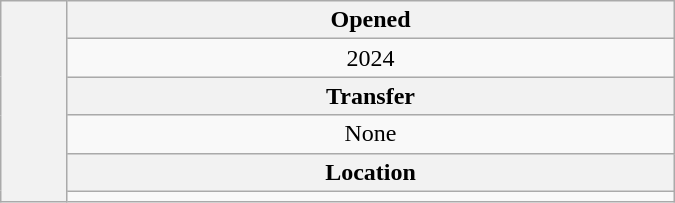<table class=wikitable style="text-align: center; width: 450px; float:right">
<tr>
<th rowspan="6"></th>
<th>Opened</th>
</tr>
<tr>
<td>2024</td>
</tr>
<tr>
<th>Transfer</th>
</tr>
<tr>
<td>None</td>
</tr>
<tr>
<th>Location</th>
</tr>
<tr>
<td></td>
</tr>
</table>
